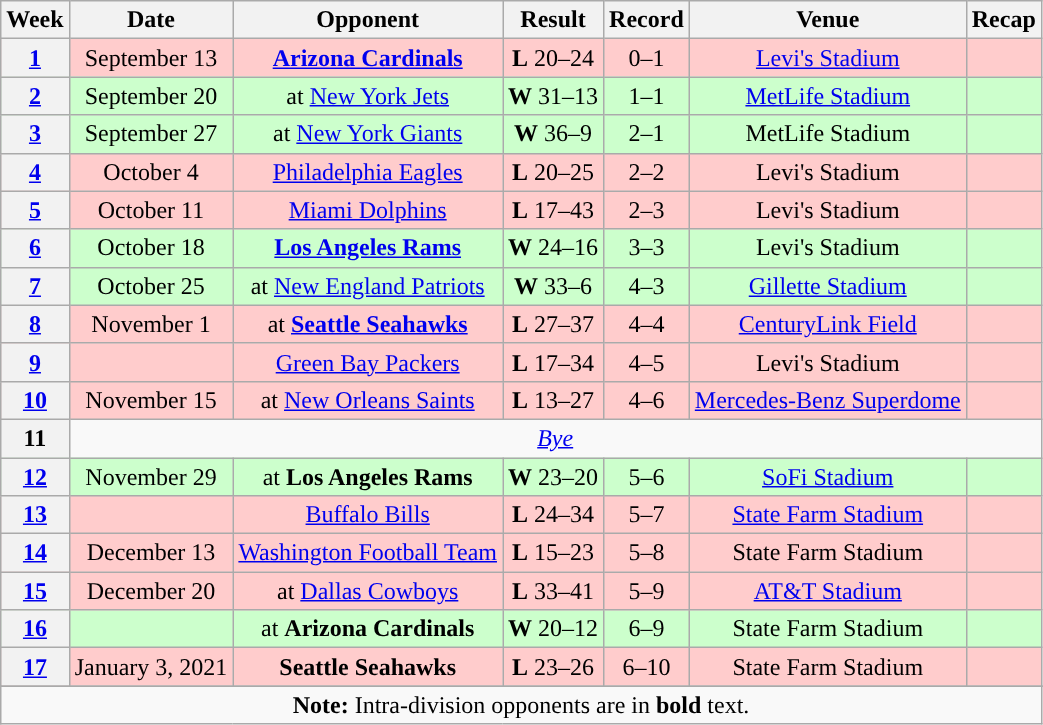<table class="wikitable" style="text-align:center">
<tr>
<th>Week</th>
<th>Date</th>
<th>Opponent</th>
<th>Result</th>
<th>Record</th>
<th>Venue</th>
<th>Recap</th>
</tr>
<tr style="background:#fcc">
<th><a href='#'>1</a></th>
<td>September 13</td>
<td><strong><a href='#'>Arizona Cardinals</a></strong></td>
<td><strong>L</strong> 20–24</td>
<td>0–1</td>
<td><a href='#'>Levi's Stadium</a></td>
<td></td>
</tr>
<tr style="background:#cfc">
<th><a href='#'>2</a></th>
<td>September 20</td>
<td>at <a href='#'>New York Jets</a></td>
<td><strong>W</strong> 31–13</td>
<td>1–1</td>
<td><a href='#'>MetLife Stadium</a></td>
<td></td>
</tr>
<tr style="background:#cfc">
<th><a href='#'>3</a></th>
<td>September 27</td>
<td>at <a href='#'>New York Giants</a></td>
<td><strong>W</strong> 36–9</td>
<td>2–1</td>
<td>MetLife Stadium</td>
<td></td>
</tr>
<tr style="background:#fcc">
<th><a href='#'>4</a></th>
<td>October 4</td>
<td><a href='#'>Philadelphia Eagles</a></td>
<td><strong>L</strong> 20–25</td>
<td>2–2</td>
<td>Levi's Stadium</td>
<td></td>
</tr>
<tr style="background:#fcc">
<th><a href='#'>5</a></th>
<td>October 11</td>
<td><a href='#'>Miami Dolphins</a></td>
<td><strong>L</strong> 17–43</td>
<td>2–3</td>
<td>Levi's Stadium</td>
<td></td>
</tr>
<tr style="background:#cfc">
<th><a href='#'>6</a></th>
<td>October 18</td>
<td><strong><a href='#'>Los Angeles Rams</a></strong></td>
<td><strong>W</strong> 24–16</td>
<td>3–3</td>
<td>Levi's Stadium</td>
<td></td>
</tr>
<tr style="background:#cfc">
<th><a href='#'>7</a></th>
<td>October 25</td>
<td>at <a href='#'>New England Patriots</a></td>
<td><strong>W</strong> 33–6</td>
<td>4–3</td>
<td><a href='#'>Gillette Stadium</a></td>
<td></td>
</tr>
<tr style="background:#fcc">
<th><a href='#'>8</a></th>
<td>November 1</td>
<td>at <strong><a href='#'>Seattle Seahawks</a></strong></td>
<td><strong>L</strong> 27–37</td>
<td>4–4</td>
<td><a href='#'>CenturyLink Field</a></td>
<td></td>
</tr>
<tr style="background:#fcc">
<th><a href='#'>9</a></th>
<td></td>
<td><a href='#'>Green Bay Packers</a></td>
<td><strong>L</strong> 17–34</td>
<td>4–5</td>
<td>Levi's Stadium</td>
<td></td>
</tr>
<tr style="background:#fcc">
<th><a href='#'>10</a></th>
<td>November 15</td>
<td>at <a href='#'>New Orleans Saints</a></td>
<td><strong>L</strong> 13–27</td>
<td>4–6</td>
<td><a href='#'>Mercedes-Benz Superdome</a></td>
<td></td>
</tr>
<tr>
<th>11</th>
<td colspan="6"><em><a href='#'>Bye</a></em></td>
</tr>
<tr style="background:#cfc">
<th><a href='#'>12</a></th>
<td>November 29</td>
<td>at <strong>Los Angeles Rams</strong></td>
<td><strong>W</strong> 23–20</td>
<td>5–6</td>
<td><a href='#'>SoFi Stadium</a></td>
<td></td>
</tr>
<tr style="background:#fcc">
<th><a href='#'>13</a></th>
<td></td>
<td><a href='#'>Buffalo Bills</a></td>
<td><strong>L</strong> 24–34</td>
<td>5–7</td>
<td><a href='#'>State Farm Stadium</a></td>
<td></td>
</tr>
<tr style="background:#fcc">
<th><a href='#'>14</a></th>
<td>December 13</td>
<td><a href='#'>Washington Football Team</a></td>
<td><strong>L</strong> 15–23</td>
<td>5–8</td>
<td>State Farm Stadium</td>
<td></td>
</tr>
<tr style="background:#fcc">
<th><a href='#'>15</a></th>
<td>December 20</td>
<td>at <a href='#'>Dallas Cowboys</a></td>
<td><strong>L</strong> 33–41</td>
<td>5–9</td>
<td><a href='#'>AT&T Stadium</a></td>
<td></td>
</tr>
<tr style="background:#cfc">
<th><a href='#'>16</a></th>
<td></td>
<td>at <strong>Arizona Cardinals</strong></td>
<td><strong>W</strong> 20–12</td>
<td>6–9</td>
<td>State Farm Stadium</td>
<td></td>
</tr>
<tr style="background:#fcc">
<th><a href='#'>17</a></th>
<td>January 3, 2021</td>
<td><strong>Seattle Seahawks</strong></td>
<td><strong>L</strong> 23–26</td>
<td>6–10</td>
<td>State Farm Stadium</td>
<td></td>
</tr>
<tr>
</tr>
<tr>
<td colspan="8"><strong>Note:</strong> Intra-division opponents are in <strong>bold</strong> text.</td>
</tr>
</table>
